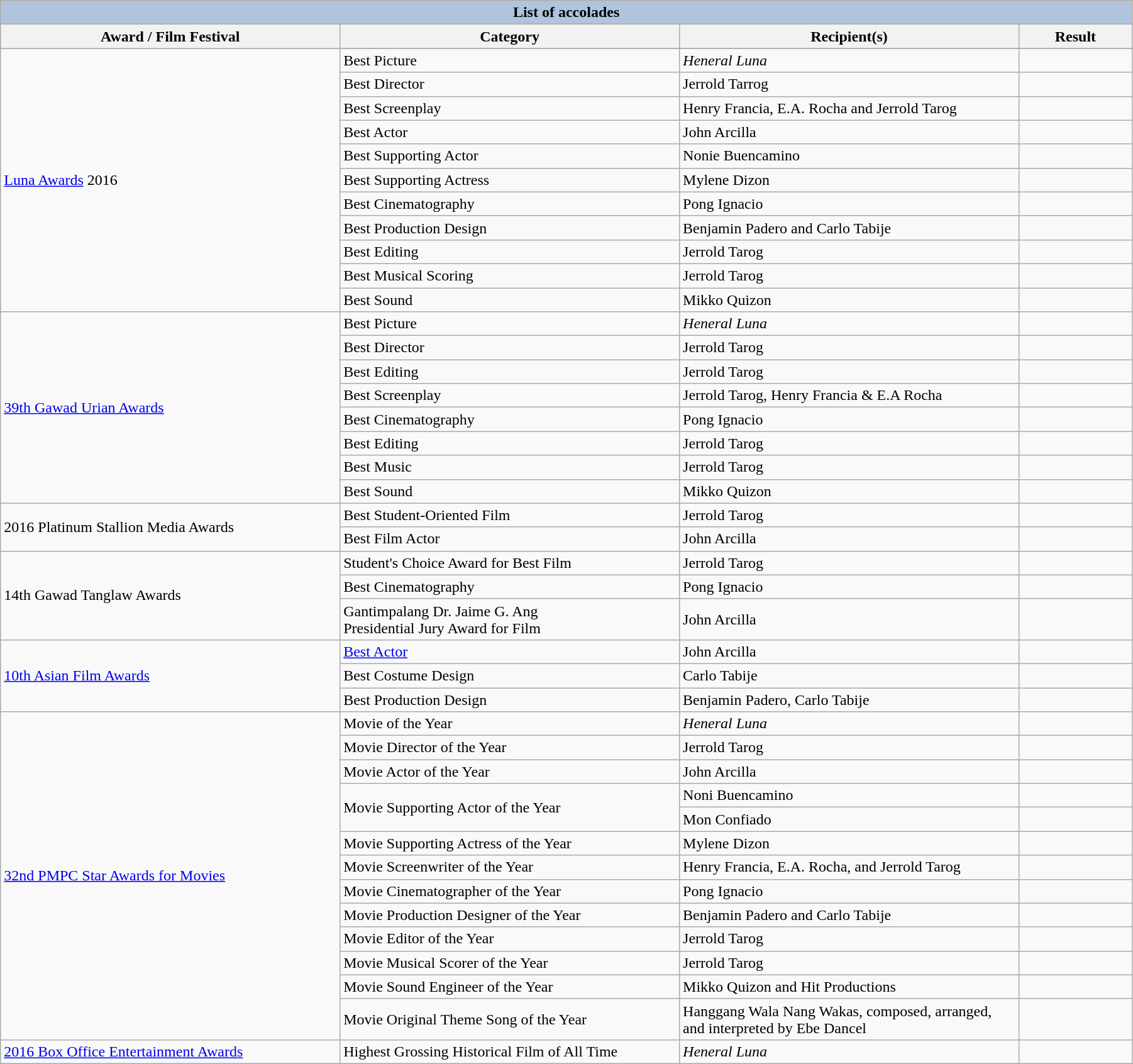<table class="wikitable sortable" style="width:95%;">
<tr style="background:#ccc; text-align:center;">
<th colspan=5 style="background:#B0C4DE;">List of accolades</th>
</tr>
<tr style="background:#ccc; text-align:center;">
<th scope="col" style="width:30%;">Award / Film Festival</th>
<th scope="col" style="width:30%;">Category</th>
<th scope="col" style="width:30%;">Recipient(s)</th>
<th scope="col" style="width:10%;">Result</th>
</tr>
<tr>
<td rowspan=12><a href='#'>Luna Awards</a> 2016</td>
</tr>
<tr>
<td>Best Picture</td>
<td><em>Heneral Luna</em></td>
<td></td>
</tr>
<tr>
<td>Best Director</td>
<td>Jerrold Tarrog</td>
<td></td>
</tr>
<tr>
<td>Best Screenplay</td>
<td>Henry Francia, E.A. Rocha and Jerrold Tarog</td>
<td></td>
</tr>
<tr>
<td>Best Actor</td>
<td>John Arcilla</td>
<td></td>
</tr>
<tr>
<td>Best Supporting Actor</td>
<td>Nonie Buencamino</td>
<td></td>
</tr>
<tr>
<td>Best Supporting Actress</td>
<td>Mylene Dizon</td>
<td></td>
</tr>
<tr>
<td>Best Cinematography</td>
<td>Pong Ignacio</td>
<td></td>
</tr>
<tr>
<td>Best Production Design</td>
<td>Benjamin Padero and Carlo Tabije</td>
<td></td>
</tr>
<tr>
<td>Best Editing</td>
<td>Jerrold Tarog</td>
<td></td>
</tr>
<tr>
<td>Best Musical Scoring</td>
<td>Jerrold Tarog</td>
<td></td>
</tr>
<tr>
<td>Best Sound</td>
<td>Mikko Quizon</td>
<td></td>
</tr>
<tr>
<td rowspan=8><a href='#'>39th Gawad Urian Awards</a></td>
<td>Best Picture</td>
<td><em>Heneral Luna</em></td>
<td></td>
</tr>
<tr>
<td>Best Director</td>
<td>Jerrold Tarog</td>
<td></td>
</tr>
<tr>
<td>Best Editing</td>
<td>Jerrold Tarog</td>
<td></td>
</tr>
<tr>
<td>Best Screenplay</td>
<td>Jerrold Tarog, Henry Francia & E.A Rocha</td>
<td></td>
</tr>
<tr>
<td>Best Cinematography</td>
<td>Pong Ignacio</td>
<td></td>
</tr>
<tr>
<td>Best Editing</td>
<td>Jerrold Tarog</td>
<td></td>
</tr>
<tr>
<td>Best Music</td>
<td>Jerrold Tarog</td>
<td></td>
</tr>
<tr>
<td>Best Sound</td>
<td>Mikko Quizon</td>
<td></td>
</tr>
<tr>
<td rowspan=2>2016 Platinum Stallion Media Awards</td>
<td>Best Student-Oriented Film</td>
<td>Jerrold Tarog</td>
<td></td>
</tr>
<tr>
<td>Best Film Actor</td>
<td>John Arcilla</td>
<td></td>
</tr>
<tr>
<td rowspan="3">14th Gawad Tanglaw Awards</td>
<td>Student's Choice Award for Best Film</td>
<td>Jerrold Tarog</td>
<td></td>
</tr>
<tr>
<td>Best Cinematography</td>
<td>Pong Ignacio</td>
<td></td>
</tr>
<tr>
<td>Gantimpalang Dr. Jaime G. Ang<br>Presidential Jury Award for Film</td>
<td>John Arcilla</td>
<td></td>
</tr>
<tr>
<td rowspan=3><a href='#'>10th Asian Film Awards</a></td>
<td><a href='#'>Best Actor</a></td>
<td>John Arcilla</td>
<td></td>
</tr>
<tr>
<td>Best Costume Design</td>
<td>Carlo Tabije</td>
<td></td>
</tr>
<tr>
<td>Best Production Design</td>
<td>Benjamin Padero, Carlo Tabije</td>
<td></td>
</tr>
<tr>
<td rowspan="13"><a href='#'>32nd PMPC Star Awards for Movies</a></td>
<td>Movie of the Year</td>
<td><em>Heneral Luna</em></td>
<td></td>
</tr>
<tr>
<td>Movie Director of the Year</td>
<td>Jerrold Tarog</td>
<td></td>
</tr>
<tr>
<td>Movie Actor of the Year</td>
<td>John Arcilla</td>
<td></td>
</tr>
<tr>
<td rowspan="2">Movie Supporting Actor of the Year</td>
<td>Noni Buencamino</td>
<td></td>
</tr>
<tr>
<td>Mon Confiado</td>
<td></td>
</tr>
<tr>
<td>Movie Supporting Actress of the Year</td>
<td>Mylene Dizon</td>
<td></td>
</tr>
<tr>
<td>Movie Screenwriter of the Year</td>
<td>Henry Francia, E.A. Rocha, and Jerrold Tarog</td>
<td></td>
</tr>
<tr>
<td>Movie Cinematographer of the Year</td>
<td>Pong Ignacio</td>
<td></td>
</tr>
<tr>
<td>Movie Production Designer of the Year</td>
<td>Benjamin Padero and Carlo Tabije</td>
<td></td>
</tr>
<tr>
<td>Movie Editor of the Year</td>
<td>Jerrold Tarog</td>
<td></td>
</tr>
<tr>
<td>Movie Musical Scorer of the Year</td>
<td>Jerrold Tarog</td>
<td></td>
</tr>
<tr>
<td>Movie Sound Engineer of the Year</td>
<td>Mikko Quizon and Hit Productions</td>
<td></td>
</tr>
<tr>
<td>Movie Original Theme Song of the Year</td>
<td>Hanggang Wala Nang Wakas, composed, arranged, and interpreted by Ebe Dancel</td>
<td></td>
</tr>
<tr>
<td><a href='#'>2016 Box Office Entertainment Awards</a></td>
<td>Highest Grossing Historical Film of All Time</td>
<td><em>Heneral Luna</em></td>
<td></td>
</tr>
</table>
